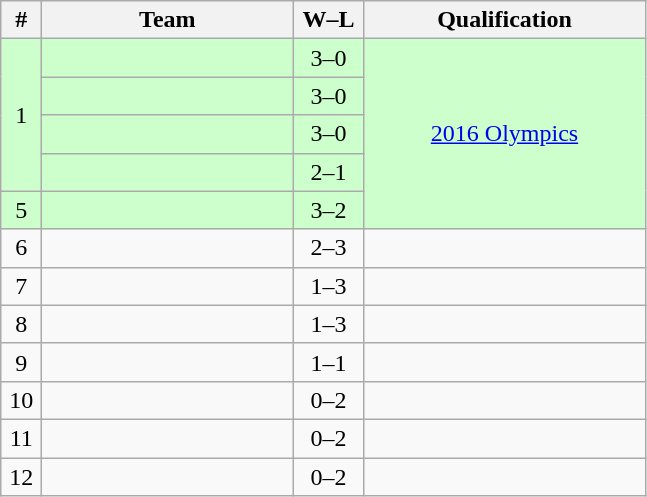<table class=wikitable style="text-align:center;">
<tr>
<th width=20px>#</th>
<th width=160px>Team</th>
<th width=40px>W–L</th>
<th width=180px>Qualification</th>
</tr>
<tr bgcolor=ccffcc>
<td rowspan=4>1</td>
<td align=left></td>
<td>3–0</td>
<td rowspan=5><a href='#'>2016 Olympics</a></td>
</tr>
<tr bgcolor=ccffcc>
<td align=left></td>
<td>3–0</td>
</tr>
<tr bgcolor=ccffcc>
<td align=left></td>
<td>3–0</td>
</tr>
<tr bgcolor=ccffcc>
<td align=left></td>
<td>2–1</td>
</tr>
<tr bgcolor=ccffcc>
<td>5</td>
<td align=left></td>
<td>3–2</td>
</tr>
<tr>
<td>6</td>
<td align=left></td>
<td>2–3</td>
<td></td>
</tr>
<tr>
<td>7</td>
<td align=left></td>
<td>1–3</td>
<td></td>
</tr>
<tr>
<td>8</td>
<td align=left></td>
<td>1–3</td>
<td></td>
</tr>
<tr>
<td>9</td>
<td align=left></td>
<td>1–1</td>
<td></td>
</tr>
<tr>
<td>10</td>
<td align=left></td>
<td>0–2</td>
<td></td>
</tr>
<tr>
<td>11</td>
<td align=left></td>
<td>0–2</td>
<td></td>
</tr>
<tr>
<td>12</td>
<td align=left></td>
<td>0–2</td>
<td></td>
</tr>
</table>
